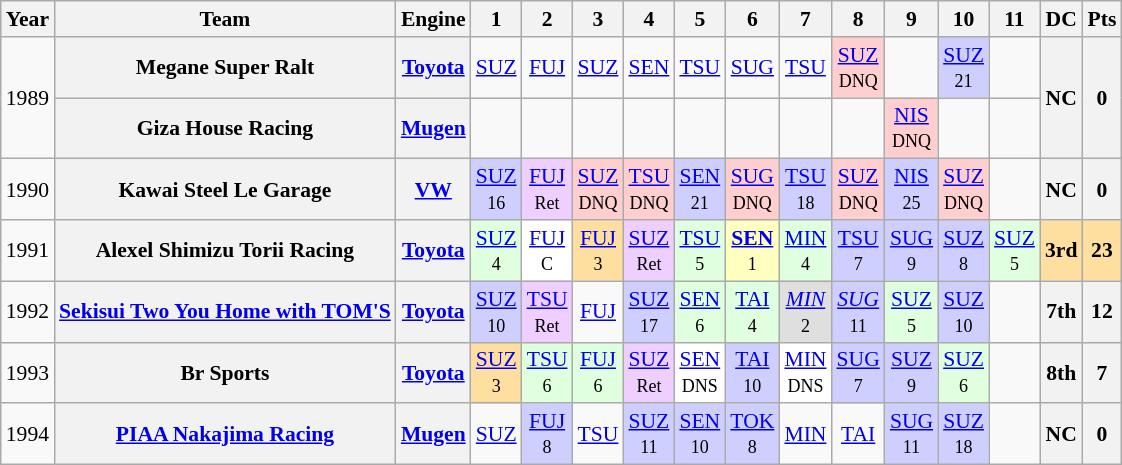<table class="wikitable" style="text-align:center; font-size:90%">
<tr>
<th>Year</th>
<th>Team</th>
<th>Engine</th>
<th>1</th>
<th>2</th>
<th>3</th>
<th>4</th>
<th>5</th>
<th>6</th>
<th>7</th>
<th>8</th>
<th>9</th>
<th>10</th>
<th>11</th>
<th>DC</th>
<th>Pts</th>
</tr>
<tr>
<td rowspan="2">1989</td>
<th>Megane Super Ralt</th>
<th><a href='#'>Toyota</a></th>
<td><a href='#'>SUZ</a></td>
<td><a href='#'>FUJ</a></td>
<td><a href='#'>SUZ</a></td>
<td><a href='#'>SEN</a></td>
<td><a href='#'>TSU</a></td>
<td><a href='#'>SUG</a></td>
<td><a href='#'>TSU</a></td>
<td style="background:#FFCFCF;"><a href='#'>SUZ</a><br><small>DNQ</small></td>
<td></td>
<td style="background:#CFCFFF;"><a href='#'>SUZ</a><br><small>21</small></td>
<td></td>
<th rowspan="2">NC</th>
<th rowspan="2">0</th>
</tr>
<tr>
<th>Giza House Racing</th>
<th><a href='#'>Mugen</a></th>
<td></td>
<td></td>
<td></td>
<td></td>
<td></td>
<td></td>
<td></td>
<td></td>
<td bgcolor="#FFCFCF"><a href='#'>NIS</a><br><small>DNQ</small></td>
<td></td>
<td></td>
</tr>
<tr>
<td>1990</td>
<th>Kawai Steel Le Garage</th>
<th><a href='#'>VW</a></th>
<td style="background:#CFCFFF;"><a href='#'>SUZ</a><br><small>16</small></td>
<td style="background:#EFCFFF;"><a href='#'>FUJ</a><br><small>Ret</small></td>
<td style="background:#FFCFCF;"><a href='#'>SUZ</a><br><small>DNQ</small></td>
<td style="background:#FFCFCF;"><a href='#'>TSU</a><br><small>DNQ</small></td>
<td style="background:#CFCFFF;"><a href='#'>SEN</a><br><small>21</small></td>
<td style="background:#FFCFCF;"><a href='#'>SUG</a><br><small>DNQ</small></td>
<td style="background:#CFCFFF;"><a href='#'>TSU</a><br><small>18</small></td>
<td style="background:#FFCFCF;"><a href='#'>SUZ</a><br><small>DNQ</small></td>
<td style="background:#CFCFFF;"><a href='#'>NIS</a><br><small>25</small></td>
<td style="background:#FFCFCF;"><a href='#'>SUZ</a><br><small>DNQ</small></td>
<td></td>
<th>NC</th>
<th>0</th>
</tr>
<tr>
<td>1991</td>
<th>Alexel Shimizu Torii Racing</th>
<th><a href='#'>Toyota</a></th>
<td style="background:#DFFFDF;"><a href='#'>SUZ</a><br><small>4</small></td>
<td style="background:#FFFFFF;"><a href='#'>FUJ</a><br><small>C</small></td>
<td style="background:#FFDF9F;"><a href='#'>FUJ</a><br><small>3</small></td>
<td style="background:#EFCFFF;"><a href='#'>SUZ</a><br><small>Ret</small></td>
<td style="background:#DFFFDF;"><a href='#'>TSU</a><br><small>5</small></td>
<td style="background:#FFFFBF;"><strong><a href='#'>SEN</a></strong><br><small>1</small></td>
<td style="background:#DFFFDF;"><a href='#'>MIN</a><br><small>4</small></td>
<td style="background:#CFCFFF;"><a href='#'>TSU</a><br><small>7</small></td>
<td style="background:#CFCFFF;"><a href='#'>SUG</a><br><small>9</small></td>
<td style="background:#CFCFFF;"><a href='#'>SUZ</a><br><small>8</small></td>
<td style="background:#DFFFDF;"><a href='#'>SUZ</a><br><small>5</small></td>
<th style="background:#FFDF9F;">3rd</th>
<th style="background:#FFDF9F;">23</th>
</tr>
<tr>
<td>1992</td>
<th><a href='#'>Sekisui Two You Home with TOM'S</a></th>
<th><a href='#'>Toyota</a></th>
<td style="background:#CFCFFF;"><a href='#'>SUZ</a><br><small>10</small></td>
<td style="background:#EFCFFF;"><a href='#'>TSU</a><br><small>Ret</small></td>
<td><a href='#'>FUJ</a></td>
<td style="background:#CFCFFF;"><a href='#'>SUZ</a><br><small>17</small></td>
<td style="background:#DFFFDF;"><a href='#'>SEN</a><br><small>6</small></td>
<td style="background:#DFFFDF;"><a href='#'>TAI</a><br><small>4</small></td>
<td style="background:#DFDFDF;"><em><a href='#'>MIN</a></em><br><small>2</small></td>
<td style="background:#CFCFFF;"><em><a href='#'>SUG</a></em><br><small>11</small></td>
<td style="background:#DFFFDF;"><a href='#'>SUZ</a><br><small>5</small></td>
<td style="background:#CFCFFF;"><a href='#'>SUZ</a><br><small>10</small></td>
<td></td>
<th>7th</th>
<th>12</th>
</tr>
<tr>
<td>1993</td>
<th>Br Sports</th>
<th><a href='#'>Toyota</a></th>
<td style="background:#FFDF9F;"><a href='#'>SUZ</a><br><small>3</small></td>
<td style="background:#DFFFDF;"><a href='#'>TSU</a><br><small>6</small></td>
<td style="background:#DFFFDF;"><a href='#'>FUJ</a><br><small>6</small></td>
<td style="background:#EFCFFF;"><a href='#'>SUZ</a><br><small>Ret</small></td>
<td style="background:#FFFFFF;"><a href='#'>SEN</a><br><small>DNS</small></td>
<td style="background:#CFCFFF;"><a href='#'>TAI</a><br><small>10</small></td>
<td style="background:#FFFFFF;"><a href='#'>MIN</a><br><small>DNS</small></td>
<td style="background:#CFCFFF;"><a href='#'>SUG</a><br><small>7</small></td>
<td style="background:#CFCFFF;"><a href='#'>SUZ</a><br><small>9</small></td>
<td style="background:#DFFFDF;"><a href='#'>SUZ</a><br><small>6</small></td>
<td></td>
<th>8th</th>
<th>7</th>
</tr>
<tr>
<td>1994</td>
<th><a href='#'>PIAA Nakajima Racing</a></th>
<th><a href='#'>Mugen</a></th>
<td><a href='#'>SUZ</a></td>
<td style="background:#CFCFFF;"><a href='#'>FUJ</a><br><small>8</small></td>
<td><a href='#'>TSU</a></td>
<td style="background:#CFCFFF;"><a href='#'>SUZ</a><br><small>11</small></td>
<td style="background:#CFCFFF;"><a href='#'>SEN</a><br><small>10</small></td>
<td style="background:#CFCFFF;"><a href='#'>TOK</a><br><small>8</small></td>
<td><a href='#'>MIN</a></td>
<td><a href='#'>TAI</a></td>
<td style="background:#CFCFFF;"><a href='#'>SUG</a><br><small>11</small></td>
<td style="background:#CFCFFF;"><a href='#'>SUZ</a><br><small>18</small></td>
<td></td>
<th>NC</th>
<th>0</th>
</tr>
</table>
